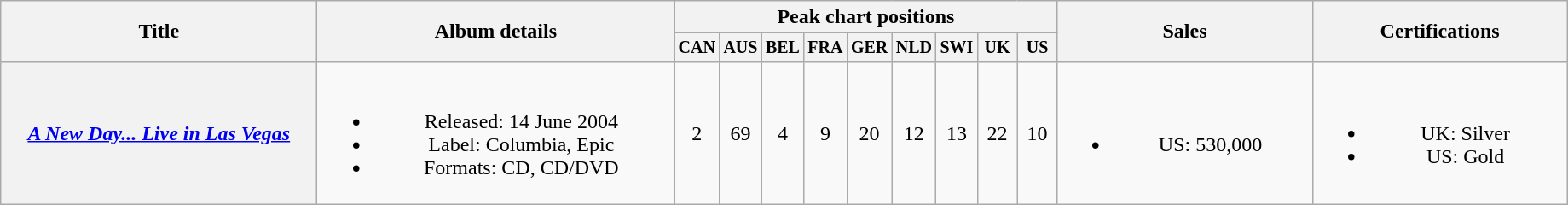<table class="wikitable plainrowheaders" style="text-align:center;">
<tr>
<th rowspan="2" style="width:15em;">Title</th>
<th rowspan="2" style="width:17em;">Album details</th>
<th colspan="9">Peak chart positions</th>
<th rowspan="2" style="width:12em;">Sales</th>
<th rowspan="2" style="width:12em;">Certifications</th>
</tr>
<tr style="font-size:smaller;">
<th style="width:25px;">CAN<br></th>
<th style="width:25px;">AUS<br></th>
<th style="width:25px;">BEL<br></th>
<th style="width:25px;">FRA<br></th>
<th style="width:25px;">GER<br></th>
<th style="width:25px;">NLD<br></th>
<th style="width:25px;">SWI<br></th>
<th style="width:25px;">UK<br></th>
<th style="width:25px;">US<br></th>
</tr>
<tr>
<th scope="row"><em><a href='#'>A New Day... Live in Las Vegas</a></em></th>
<td><br><ul><li>Released: 14 June 2004</li><li>Label: Columbia, Epic</li><li>Formats: CD, CD/DVD</li></ul></td>
<td>2</td>
<td>69</td>
<td>4</td>
<td>9</td>
<td>20</td>
<td>12</td>
<td>13</td>
<td>22</td>
<td>10</td>
<td><br><ul><li>US: 530,000</li></ul></td>
<td><br><ul><li>UK: Silver</li><li>US: Gold</li></ul></td>
</tr>
</table>
